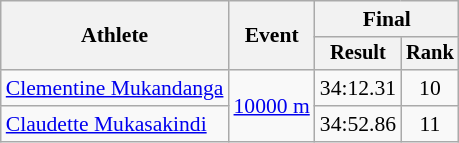<table class="wikitable" style="font-size:90%">
<tr>
<th rowspan=2>Athlete</th>
<th rowspan=2>Event</th>
<th colspan=2>Final</th>
</tr>
<tr style="font-size:95%">
<th>Result</th>
<th>Rank</th>
</tr>
<tr align=center>
<td align=left><a href='#'>Clementine Mukandanga</a></td>
<td align=left rowspan=2><a href='#'>10000 m</a></td>
<td>34:12.31</td>
<td>10</td>
</tr>
<tr align=center>
<td align=left><a href='#'>Claudette Mukasakindi</a></td>
<td>34:52.86</td>
<td>11</td>
</tr>
</table>
